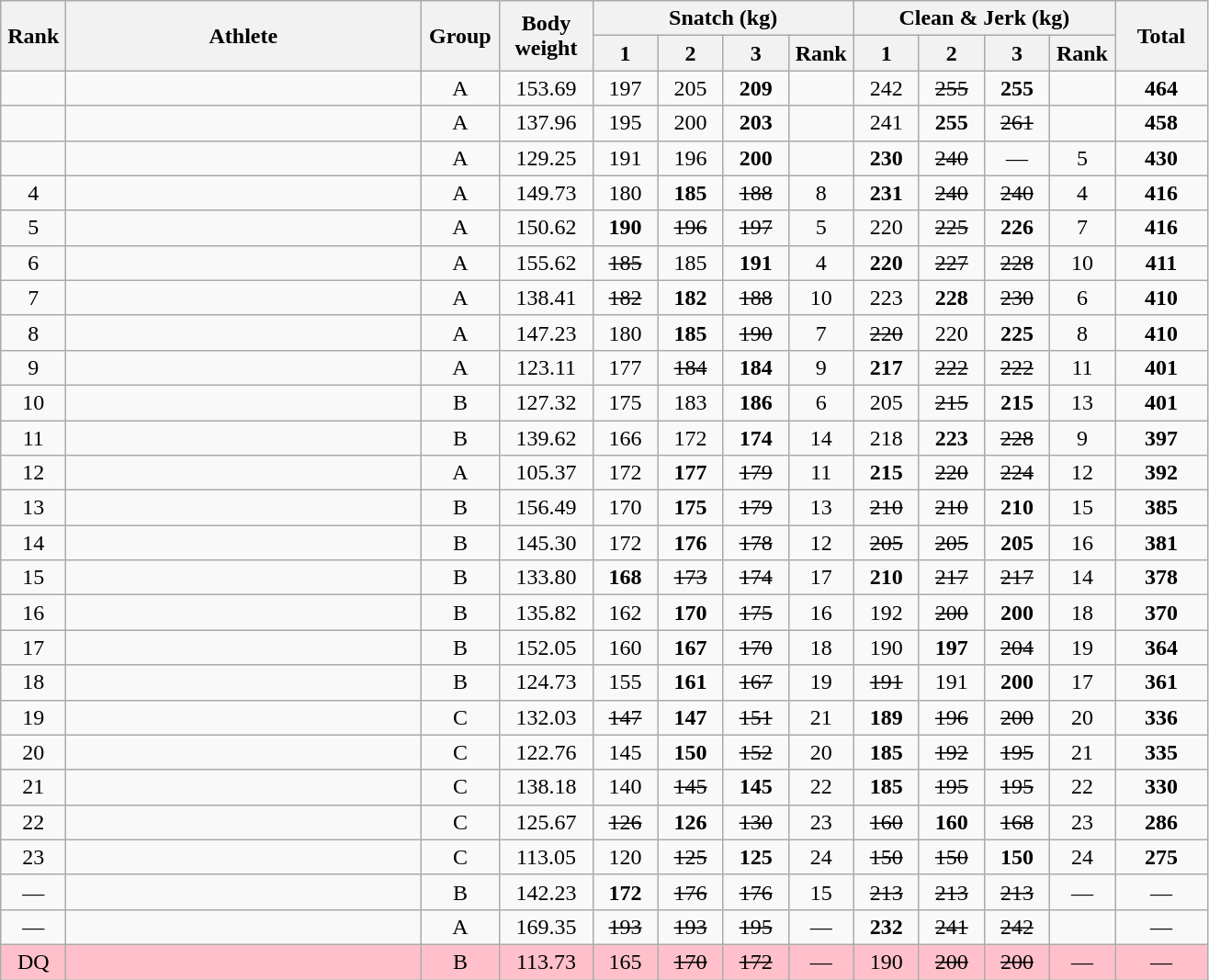<table class = "wikitable" style="text-align:center;">
<tr>
<th rowspan=2 width=40>Rank</th>
<th rowspan=2 width=250>Athlete</th>
<th rowspan=2 width=50>Group</th>
<th rowspan=2 width=60>Body weight</th>
<th colspan=4>Snatch (kg)</th>
<th colspan=4>Clean & Jerk (kg)</th>
<th rowspan=2 width=60>Total</th>
</tr>
<tr>
<th width=40>1</th>
<th width=40>2</th>
<th width=40>3</th>
<th width=40>Rank</th>
<th width=40>1</th>
<th width=40>2</th>
<th width=40>3</th>
<th width=40>Rank</th>
</tr>
<tr>
<td></td>
<td align=left></td>
<td>A</td>
<td>153.69</td>
<td>197</td>
<td>205</td>
<td><strong>209</strong></td>
<td></td>
<td>242</td>
<td><s>255</s></td>
<td><strong>255</strong></td>
<td></td>
<td><strong>464</strong></td>
</tr>
<tr>
<td></td>
<td align=left></td>
<td>A</td>
<td>137.96</td>
<td>195</td>
<td>200</td>
<td><strong>203</strong></td>
<td></td>
<td>241</td>
<td><strong>255</strong></td>
<td><s>261</s></td>
<td></td>
<td><strong>458</strong></td>
</tr>
<tr>
<td></td>
<td align=left></td>
<td>A</td>
<td>129.25</td>
<td>191</td>
<td>196</td>
<td><strong>200</strong></td>
<td></td>
<td><strong>230</strong></td>
<td><s>240</s></td>
<td>—</td>
<td>5</td>
<td><strong>430</strong></td>
</tr>
<tr>
<td>4</td>
<td align=left></td>
<td>A</td>
<td>149.73</td>
<td>180</td>
<td><strong>185</strong></td>
<td><s>188</s></td>
<td>8</td>
<td><strong>231</strong></td>
<td><s>240</s></td>
<td><s>240</s></td>
<td>4</td>
<td><strong>416</strong></td>
</tr>
<tr>
<td>5</td>
<td align=left></td>
<td>A</td>
<td>150.62</td>
<td><strong>190</strong></td>
<td><s>196</s></td>
<td><s>197</s></td>
<td>5</td>
<td>220</td>
<td><s>225</s></td>
<td><strong>226</strong></td>
<td>7</td>
<td><strong>416</strong></td>
</tr>
<tr>
<td>6</td>
<td align=left></td>
<td>A</td>
<td>155.62</td>
<td><s>185</s></td>
<td>185</td>
<td><strong>191</strong></td>
<td>4</td>
<td><strong>220</strong></td>
<td><s>227</s></td>
<td><s>228</s></td>
<td>10</td>
<td><strong>411</strong></td>
</tr>
<tr>
<td>7</td>
<td align=left></td>
<td>A</td>
<td>138.41</td>
<td><s>182</s></td>
<td><strong>182</strong></td>
<td><s>188</s></td>
<td>10</td>
<td>223</td>
<td><strong>228</strong></td>
<td><s>230</s></td>
<td>6</td>
<td><strong>410</strong></td>
</tr>
<tr>
<td>8</td>
<td align=left></td>
<td>A</td>
<td>147.23</td>
<td>180</td>
<td><strong>185</strong></td>
<td><s>190</s></td>
<td>7</td>
<td><s>220</s></td>
<td>220</td>
<td><strong>225</strong></td>
<td>8</td>
<td><strong>410</strong></td>
</tr>
<tr>
<td>9</td>
<td align=left></td>
<td>A</td>
<td>123.11</td>
<td>177</td>
<td><s>184</s></td>
<td><strong>184</strong></td>
<td>9</td>
<td><strong>217</strong></td>
<td><s>222</s></td>
<td><s>222</s></td>
<td>11</td>
<td><strong>401</strong></td>
</tr>
<tr>
<td>10</td>
<td align=left></td>
<td>B</td>
<td>127.32</td>
<td>175</td>
<td>183</td>
<td><strong>186</strong></td>
<td>6</td>
<td>205</td>
<td><s>215</s></td>
<td><strong>215</strong></td>
<td>13</td>
<td><strong>401</strong></td>
</tr>
<tr>
<td>11</td>
<td align=left></td>
<td>B</td>
<td>139.62</td>
<td>166</td>
<td>172</td>
<td><strong>174</strong></td>
<td>14</td>
<td>218</td>
<td><strong>223</strong></td>
<td><s>228</s></td>
<td>9</td>
<td><strong>397</strong></td>
</tr>
<tr>
<td>12</td>
<td align=left></td>
<td>A</td>
<td>105.37</td>
<td>172</td>
<td><strong>177</strong></td>
<td><s>179</s></td>
<td>11</td>
<td><strong>215</strong></td>
<td><s>220</s></td>
<td><s>224</s></td>
<td>12</td>
<td><strong>392</strong></td>
</tr>
<tr>
<td>13</td>
<td align=left></td>
<td>B</td>
<td>156.49</td>
<td>170</td>
<td><strong>175</strong></td>
<td><s>179</s></td>
<td>13</td>
<td><s>210</s></td>
<td><s>210</s></td>
<td><strong>210</strong></td>
<td>15</td>
<td><strong>385</strong></td>
</tr>
<tr>
<td>14</td>
<td align=left></td>
<td>B</td>
<td>145.30</td>
<td>172</td>
<td><strong>176</strong></td>
<td><s>178</s></td>
<td>12</td>
<td><s>205</s></td>
<td><s>205</s></td>
<td><strong>205</strong></td>
<td>16</td>
<td><strong>381</strong></td>
</tr>
<tr>
<td>15</td>
<td align=left></td>
<td>B</td>
<td>133.80</td>
<td><strong>168</strong></td>
<td><s>173</s></td>
<td><s>174</s></td>
<td>17</td>
<td><strong>210</strong></td>
<td><s>217</s></td>
<td><s>217</s></td>
<td>14</td>
<td><strong>378</strong></td>
</tr>
<tr>
<td>16</td>
<td align=left></td>
<td>B</td>
<td>135.82</td>
<td>162</td>
<td><strong>170</strong></td>
<td><s>175</s></td>
<td>16</td>
<td>192</td>
<td><s>200</s></td>
<td><strong>200</strong></td>
<td>18</td>
<td><strong>370</strong></td>
</tr>
<tr>
<td>17</td>
<td align=left></td>
<td>B</td>
<td>152.05</td>
<td>160</td>
<td><strong>167</strong></td>
<td><s>170</s></td>
<td>18</td>
<td>190</td>
<td><strong>197</strong></td>
<td><s>204</s></td>
<td>19</td>
<td><strong>364</strong></td>
</tr>
<tr>
<td>18</td>
<td align=left></td>
<td>B</td>
<td>124.73</td>
<td>155</td>
<td><strong>161</strong></td>
<td><s>167</s></td>
<td>19</td>
<td><s>191</s></td>
<td>191</td>
<td><strong>200</strong></td>
<td>17</td>
<td><strong>361</strong></td>
</tr>
<tr>
<td>19</td>
<td align=left></td>
<td>C</td>
<td>132.03</td>
<td><s>147</s></td>
<td><strong>147</strong></td>
<td><s>151</s></td>
<td>21</td>
<td><strong>189</strong></td>
<td><s>196</s></td>
<td><s>200</s></td>
<td>20</td>
<td><strong>336</strong></td>
</tr>
<tr>
<td>20</td>
<td align=left></td>
<td>C</td>
<td>122.76</td>
<td>145</td>
<td><strong>150</strong></td>
<td><s>152</s></td>
<td>20</td>
<td><strong>185</strong></td>
<td><s>192</s></td>
<td><s>195</s></td>
<td>21</td>
<td><strong>335</strong></td>
</tr>
<tr>
<td>21</td>
<td align=left></td>
<td>C</td>
<td>138.18</td>
<td>140</td>
<td><s>145</s></td>
<td><strong>145</strong></td>
<td>22</td>
<td><strong>185</strong></td>
<td><s>195</s></td>
<td><s>195</s></td>
<td>22</td>
<td><strong>330</strong></td>
</tr>
<tr>
<td>22</td>
<td align=left></td>
<td>C</td>
<td>125.67</td>
<td><s>126</s></td>
<td><strong>126</strong></td>
<td><s>130</s></td>
<td>23</td>
<td><s>160</s></td>
<td><strong>160</strong></td>
<td><s>168</s></td>
<td>23</td>
<td><strong>286</strong></td>
</tr>
<tr>
<td>23</td>
<td align=left></td>
<td>C</td>
<td>113.05</td>
<td>120</td>
<td><s>125</s></td>
<td><strong>125</strong></td>
<td>24</td>
<td><s>150</s></td>
<td><s>150</s></td>
<td><strong>150</strong></td>
<td>24</td>
<td><strong>275</strong></td>
</tr>
<tr>
<td>—</td>
<td align=left></td>
<td>B</td>
<td>142.23</td>
<td><strong>172</strong></td>
<td><s>176</s></td>
<td><s>176</s></td>
<td>15</td>
<td><s>213</s></td>
<td><s>213</s></td>
<td><s>213</s></td>
<td>—</td>
<td>—</td>
</tr>
<tr>
<td>—</td>
<td align=left></td>
<td>A</td>
<td>169.35</td>
<td><s>193</s></td>
<td><s>193</s></td>
<td><s>195</s></td>
<td>—</td>
<td><strong>232</strong></td>
<td><s>241</s></td>
<td><s>242</s></td>
<td></td>
<td>—</td>
</tr>
<tr bgcolor=pink>
<td>DQ</td>
<td align=left></td>
<td>B</td>
<td>113.73</td>
<td>165</td>
<td><s>170</s></td>
<td><s>172</s></td>
<td>—</td>
<td>190</td>
<td><s>200</s></td>
<td><s>200</s></td>
<td>—</td>
<td>—</td>
</tr>
</table>
